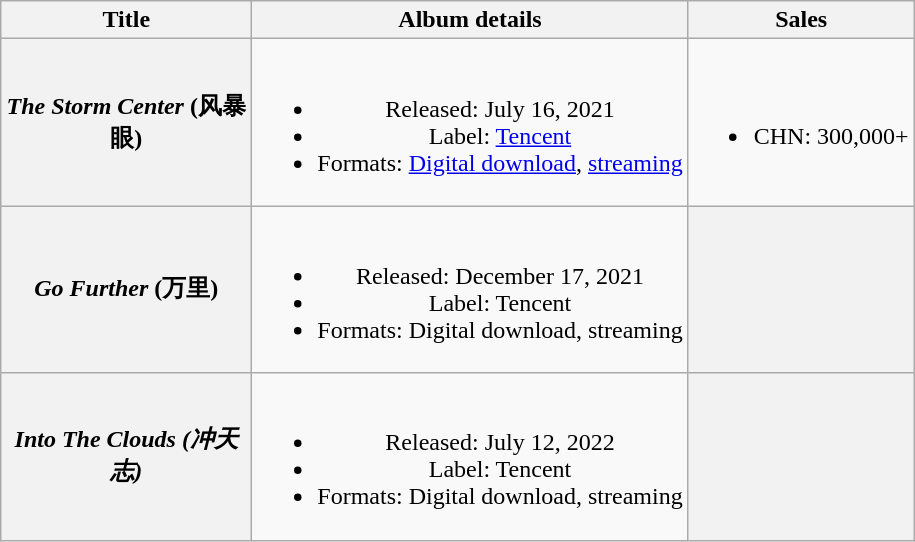<table class="wikitable plainrowheaders" style="text-align:center;">
<tr>
<th scope="col" style="width:10em;">Title</th>
<th scope="col">Album details</th>
<th scope="col">Sales</th>
</tr>
<tr>
<th scope="row"><em>The Storm Center</em> (风暴眼)</th>
<td><br><ul><li>Released: July 16, 2021</li><li>Label: <a href='#'>Tencent</a></li><li>Formats: <a href='#'>Digital download</a>, <a href='#'>streaming</a></li></ul></td>
<td><br><ul><li>CHN: 300,000+</li></ul></td>
</tr>
<tr>
<th scope="row"><em>Go Further</em> (万里)</th>
<td><br><ul><li>Released: December 17, 2021</li><li>Label: Tencent</li><li>Formats: Digital download, streaming</li></ul></td>
<th scope="row"></th>
</tr>
<tr>
<th scope="row"><em>Into The Clouds (冲天志)</em></th>
<td><br><ul><li>Released: July 12, 2022</li><li>Label: Tencent</li><li>Formats: Digital download, streaming</li></ul></td>
<th></th>
</tr>
</table>
